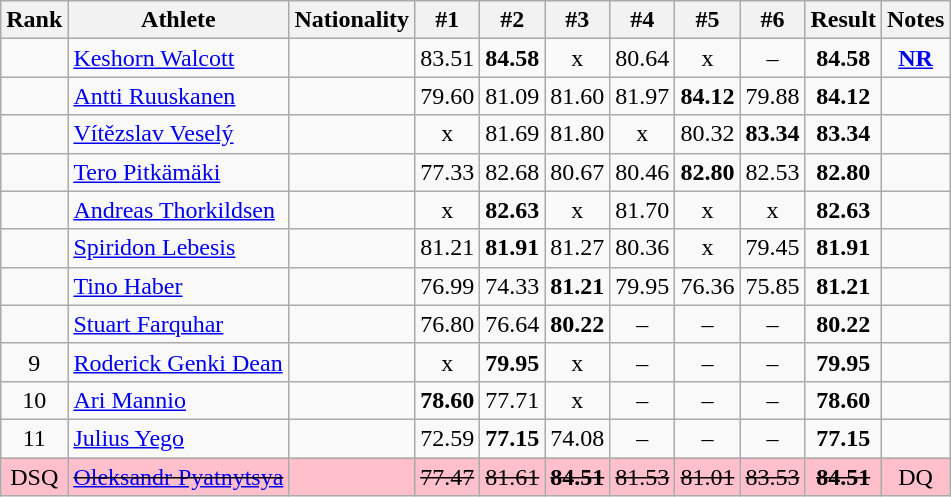<table class="wikitable sortable" style="text-align:center">
<tr>
<th>Rank</th>
<th>Athlete</th>
<th>Nationality</th>
<th>#1</th>
<th>#2</th>
<th>#3</th>
<th>#4</th>
<th>#5</th>
<th>#6</th>
<th>Result</th>
<th>Notes</th>
</tr>
<tr>
<td></td>
<td align="left"><a href='#'>Keshorn Walcott</a></td>
<td align="left"></td>
<td>83.51</td>
<td><strong>84.58</strong></td>
<td>x</td>
<td>80.64</td>
<td>x</td>
<td>–</td>
<td><strong>84.58</strong></td>
<td><strong><a href='#'>NR</a></strong></td>
</tr>
<tr>
<td></td>
<td align="left"><a href='#'>Antti Ruuskanen</a></td>
<td align="left"></td>
<td>79.60</td>
<td>81.09</td>
<td>81.60</td>
<td>81.97</td>
<td><strong>84.12</strong></td>
<td>79.88</td>
<td><strong>84.12</strong></td>
<td></td>
</tr>
<tr>
<td></td>
<td align="left"><a href='#'>Vítězslav Veselý</a></td>
<td align="left"></td>
<td>x</td>
<td>81.69</td>
<td>81.80</td>
<td>x</td>
<td>80.32</td>
<td><strong>83.34</strong></td>
<td><strong>83.34</strong></td>
<td></td>
</tr>
<tr>
<td></td>
<td align="left"><a href='#'>Tero Pitkämäki</a></td>
<td align="left"></td>
<td>77.33</td>
<td>82.68</td>
<td>80.67</td>
<td>80.46</td>
<td><strong>82.80</strong></td>
<td>82.53</td>
<td><strong>82.80</strong></td>
<td></td>
</tr>
<tr>
<td></td>
<td align="left"><a href='#'>Andreas Thorkildsen</a></td>
<td align="left"></td>
<td>x</td>
<td><strong>82.63</strong></td>
<td>x</td>
<td>81.70</td>
<td>x</td>
<td>x</td>
<td><strong>82.63</strong></td>
<td></td>
</tr>
<tr>
<td></td>
<td align="left"><a href='#'>Spiridon Lebesis</a></td>
<td align="left"></td>
<td>81.21</td>
<td><strong>81.91</strong></td>
<td>81.27</td>
<td>80.36</td>
<td>x</td>
<td>79.45</td>
<td><strong>81.91</strong></td>
<td></td>
</tr>
<tr>
<td></td>
<td align="left"><a href='#'>Tino Haber</a></td>
<td align="left"></td>
<td>76.99</td>
<td>74.33</td>
<td><strong>81.21</strong></td>
<td>79.95</td>
<td>76.36</td>
<td>75.85</td>
<td><strong>81.21</strong></td>
<td></td>
</tr>
<tr>
<td></td>
<td align="left"><a href='#'>Stuart Farquhar</a></td>
<td align="left"></td>
<td>76.80</td>
<td>76.64</td>
<td><strong>80.22</strong></td>
<td>–</td>
<td>–</td>
<td>–</td>
<td><strong>80.22</strong></td>
<td></td>
</tr>
<tr>
<td>9</td>
<td align="left"><a href='#'>Roderick Genki Dean</a></td>
<td align="left"></td>
<td>x</td>
<td><strong>79.95</strong></td>
<td>x</td>
<td>–</td>
<td>–</td>
<td>–</td>
<td><strong>79.95</strong></td>
<td></td>
</tr>
<tr>
<td>10</td>
<td align="left"><a href='#'>Ari Mannio</a></td>
<td align="left"></td>
<td><strong>78.60</strong></td>
<td>77.71</td>
<td>x</td>
<td>–</td>
<td>–</td>
<td>–</td>
<td><strong>78.60</strong></td>
<td></td>
</tr>
<tr>
<td>11</td>
<td align="left"><a href='#'>Julius Yego</a></td>
<td align="left"></td>
<td>72.59</td>
<td><strong>77.15</strong></td>
<td>74.08</td>
<td>–</td>
<td>–</td>
<td>–</td>
<td><strong>77.15</strong></td>
<td></td>
</tr>
<tr bgcolor=pink>
<td>DSQ</td>
<td align="left"><s><a href='#'>Oleksandr Pyatnytsya</a> </s></td>
<td align="left"><s> </s></td>
<td><s>77.47 </s></td>
<td><s>81.61 </s></td>
<td><s><strong>84.51</strong> </s></td>
<td><s>81.53 </s></td>
<td><s>81.01 </s></td>
<td><s>83.53 </s></td>
<td><s><strong>84.51</strong> </s></td>
<td>DQ</td>
</tr>
</table>
